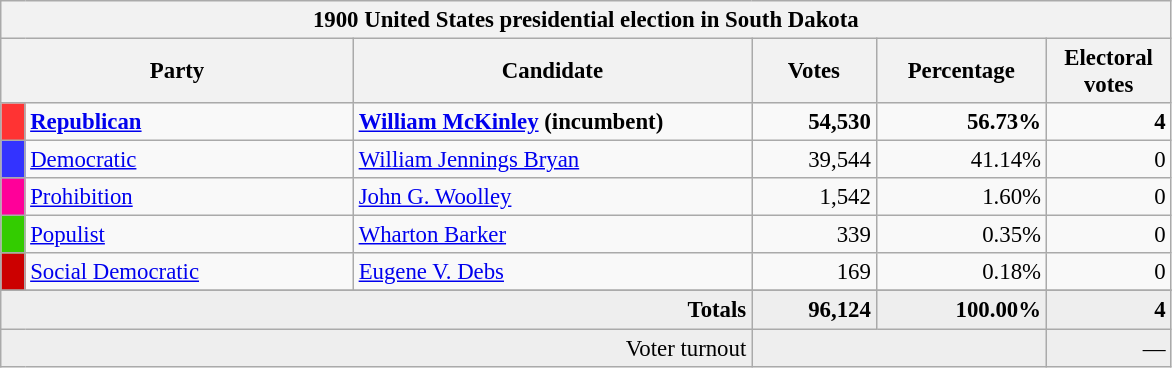<table class="wikitable" style="font-size: 95%;">
<tr>
<th colspan="6">1900 United States presidential election in South Dakota</th>
</tr>
<tr>
<th colspan="2" style="width: 15em">Party</th>
<th style="width: 17em">Candidate</th>
<th style="width: 5em">Votes</th>
<th style="width: 7em">Percentage</th>
<th style="width: 5em">Electoral votes</th>
</tr>
<tr>
<th style="background-color:#FF3333; width: 3px"></th>
<td style="width: 130px"><strong><a href='#'>Republican</a></strong></td>
<td><strong><a href='#'>William McKinley</a> (incumbent)</strong></td>
<td align="right"><strong>54,530</strong></td>
<td align="right"><strong>56.73%</strong></td>
<td align="right"><strong>4</strong></td>
</tr>
<tr>
<th style="background-color:#3333FF; width: 3px"></th>
<td style="width: 130px"><a href='#'>Democratic</a></td>
<td><a href='#'>William Jennings Bryan</a></td>
<td align="right">39,544</td>
<td align="right">41.14%</td>
<td align="right">0</td>
</tr>
<tr>
<th style="background-color:#f09; width: 3px"></th>
<td style="width: 130px"><a href='#'>Prohibition</a></td>
<td><a href='#'>John G. Woolley</a></td>
<td align="right">1,542</td>
<td align="right">1.60%</td>
<td align="right">0</td>
</tr>
<tr>
<th style="background-color:#3c0; width: 3px"></th>
<td style="width: 130px"><a href='#'>Populist</a></td>
<td><a href='#'>Wharton Barker</a></td>
<td align="right">339</td>
<td align="right">0.35%</td>
<td align="right">0</td>
</tr>
<tr>
<th style="background-color:#c00; width: 3px"></th>
<td style="width: 130px"><a href='#'>Social Democratic</a></td>
<td><a href='#'>Eugene V. Debs</a></td>
<td align="right">169</td>
<td align="right">0.18%</td>
<td align="right">0</td>
</tr>
<tr>
</tr>
<tr bgcolor="#EEEEEE">
<td colspan="3" align="right"><strong>Totals</strong></td>
<td align="right"><strong>96,124</strong></td>
<td align="right"><strong>100.00%</strong></td>
<td align="right"><strong>4</strong></td>
</tr>
<tr bgcolor="#EEEEEE">
<td colspan="3" align="right">Voter turnout</td>
<td colspan="2" align="right"></td>
<td align="right">—</td>
</tr>
</table>
